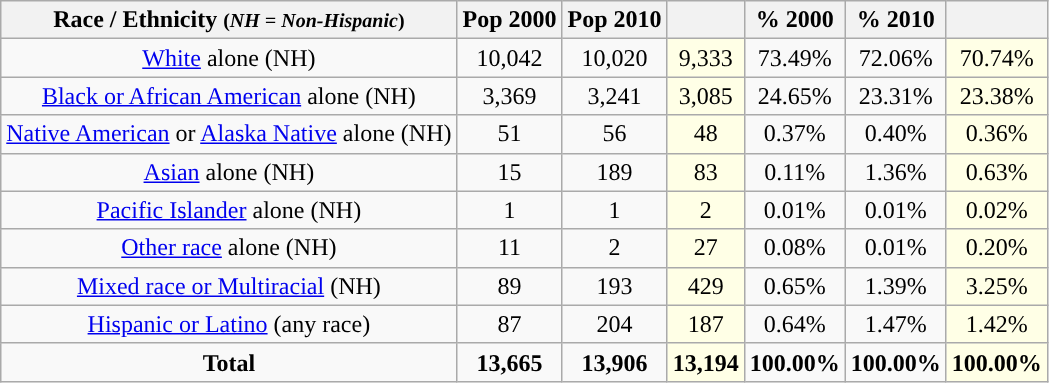<table class="wikitable" style="text-align:center;">
<tr>
<th>Race / Ethnicity <small>(<em>NH = Non-Hispanic</em>)</small></th>
<th>Pop 2000</th>
<th>Pop 2010</th>
<th></th>
<th>% 2000</th>
<th>% 2010</th>
<th></th>
</tr>
<tr>
<td><a href='#'>White</a> alone (NH)</td>
<td>10,042</td>
<td>10,020</td>
<td style='background: #ffffe6;'>9,333</td>
<td>73.49%</td>
<td>72.06%</td>
<td style='background: #ffffe6;'>70.74%</td>
</tr>
<tr>
<td><a href='#'>Black or African American</a> alone (NH)</td>
<td>3,369</td>
<td>3,241</td>
<td style='background: #ffffe6;'>3,085</td>
<td>24.65%</td>
<td>23.31%</td>
<td style='background: #ffffe6;'>23.38%</td>
</tr>
<tr>
<td><a href='#'>Native American</a> or <a href='#'>Alaska Native</a> alone (NH)</td>
<td>51</td>
<td>56</td>
<td style='background: #ffffe6;'>48</td>
<td>0.37%</td>
<td>0.40%</td>
<td style='background: #ffffe6;'>0.36%</td>
</tr>
<tr>
<td><a href='#'>Asian</a> alone (NH)</td>
<td>15</td>
<td>189</td>
<td style='background: #ffffe6;'>83</td>
<td>0.11%</td>
<td>1.36%</td>
<td style='background: #ffffe6;'>0.63%</td>
</tr>
<tr>
<td><a href='#'>Pacific Islander</a> alone (NH)</td>
<td>1</td>
<td>1</td>
<td style='background: #ffffe6;'>2</td>
<td>0.01%</td>
<td>0.01%</td>
<td style='background: #ffffe6;'>0.02%</td>
</tr>
<tr>
<td><a href='#'>Other race</a> alone (NH)</td>
<td>11</td>
<td>2</td>
<td style='background: #ffffe6;'>27</td>
<td>0.08%</td>
<td>0.01%</td>
<td style='background: #ffffe6;'>0.20%</td>
</tr>
<tr>
<td><a href='#'>Mixed race or Multiracial</a> (NH)</td>
<td>89</td>
<td>193</td>
<td style='background: #ffffe6;'>429</td>
<td>0.65%</td>
<td>1.39%</td>
<td style='background: #ffffe6;'>3.25%</td>
</tr>
<tr>
<td><a href='#'>Hispanic or Latino</a> (any race)</td>
<td>87</td>
<td>204</td>
<td style='background: #ffffe6;'>187</td>
<td>0.64%</td>
<td>1.47%</td>
<td style='background: #ffffe6;'>1.42%</td>
</tr>
<tr>
<td><strong>Total</strong></td>
<td><strong>13,665</strong></td>
<td><strong>13,906</strong></td>
<td style='background: #ffffe6;'><strong>13,194</strong></td>
<td><strong>100.00%</strong></td>
<td><strong>100.00%</strong></td>
<td style='background: #ffffe6;'><strong>100.00%</strong></td>
</tr>
</table>
